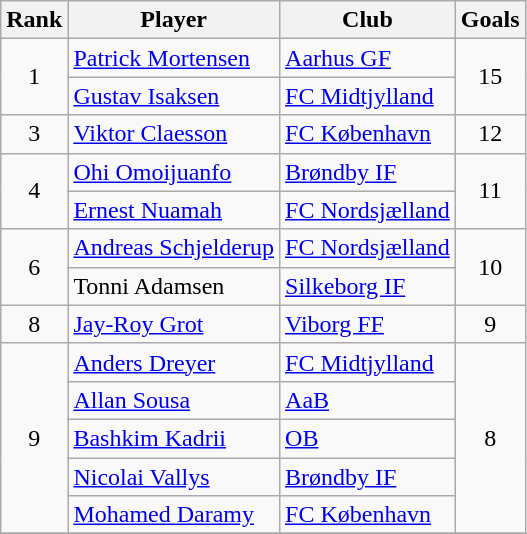<table class="wikitable" style="text-align:center">
<tr>
<th>Rank</th>
<th>Player</th>
<th>Club</th>
<th>Goals</th>
</tr>
<tr>
<td rowspan="2">1</td>
<td align=left> <a href='#'>Patrick Mortensen</a></td>
<td align=left><a href='#'>Aarhus GF</a></td>
<td rowspan="2">15</td>
</tr>
<tr>
<td align=left> <a href='#'>Gustav Isaksen</a></td>
<td align=left><a href='#'>FC Midtjylland</a></td>
</tr>
<tr>
<td rowspan="1">3</td>
<td align=left> <a href='#'>Viktor Claesson</a></td>
<td align=left><a href='#'>FC København</a></td>
<td rowspan="1">12</td>
</tr>
<tr>
<td rowspan="2">4</td>
<td align=left> <a href='#'>Ohi Omoijuanfo</a></td>
<td align=left><a href='#'>Brøndby IF</a></td>
<td rowspan="2">11</td>
</tr>
<tr>
<td align=left> <a href='#'>Ernest Nuamah</a></td>
<td align=left><a href='#'>FC Nordsjælland</a></td>
</tr>
<tr>
<td rowspan="2">6</td>
<td align=left> <a href='#'>Andreas Schjelderup</a></td>
<td align=left><a href='#'>FC Nordsjælland</a></td>
<td rowspan="2">10</td>
</tr>
<tr>
<td align=left> Tonni Adamsen</td>
<td align=left><a href='#'>Silkeborg IF</a></td>
</tr>
<tr>
<td rowspan="1">8</td>
<td align=left> <a href='#'>Jay-Roy Grot</a></td>
<td align=left><a href='#'>Viborg FF</a></td>
<td rowspan="1">9</td>
</tr>
<tr>
<td rowspan="5">9</td>
<td align=left> <a href='#'>Anders Dreyer</a></td>
<td align=left><a href='#'>FC Midtjylland</a></td>
<td rowspan="5">8</td>
</tr>
<tr>
<td align=left> <a href='#'>Allan Sousa</a></td>
<td align=left><a href='#'>AaB</a></td>
</tr>
<tr>
<td align=left> <a href='#'>Bashkim Kadrii</a></td>
<td align=left><a href='#'>OB</a></td>
</tr>
<tr>
<td align=left> <a href='#'>Nicolai Vallys</a></td>
<td align=left><a href='#'>Brøndby IF</a></td>
</tr>
<tr>
<td align=left> <a href='#'>Mohamed Daramy</a></td>
<td align=left><a href='#'>FC København</a></td>
</tr>
<tr>
</tr>
</table>
